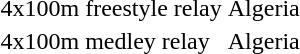<table>
<tr>
<td>4x100m freestyle relay</td>
<td> Algeria</td>
<td></td>
<td></td>
<td></td>
<td></td>
<td></td>
</tr>
<tr>
<td>4x100m medley relay</td>
<td> Algeria</td>
<td></td>
<td></td>
<td></td>
<td></td>
<td></td>
</tr>
<tr>
</tr>
</table>
